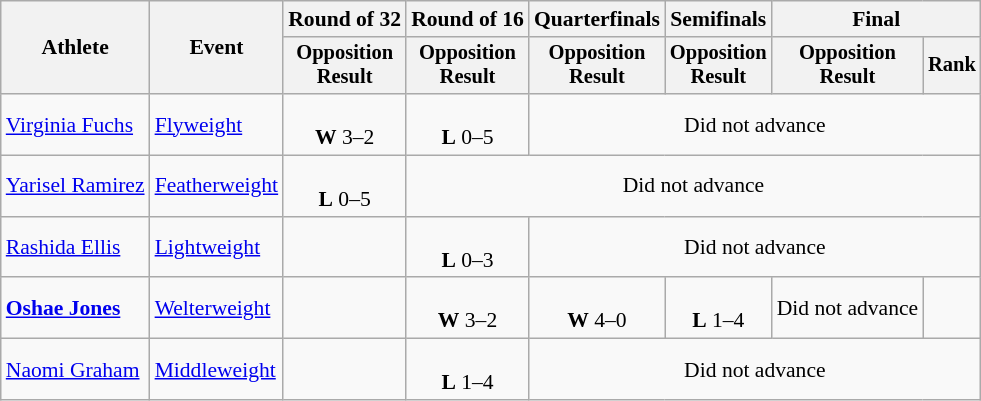<table class=wikitable style=font-size:90%;text-align:center>
<tr>
<th rowspan=2>Athlete</th>
<th rowspan=2>Event</th>
<th>Round of 32</th>
<th>Round of 16</th>
<th>Quarterfinals</th>
<th>Semifinals</th>
<th colspan=2>Final</th>
</tr>
<tr style=font-size:95%>
<th>Opposition<br>Result</th>
<th>Opposition<br>Result</th>
<th>Opposition<br>Result</th>
<th>Opposition<br>Result</th>
<th>Opposition<br>Result</th>
<th>Rank</th>
</tr>
<tr>
<td align=left><a href='#'>Virginia Fuchs</a></td>
<td align=left><a href='#'>Flyweight</a></td>
<td><br><strong>W</strong> 3–2</td>
<td><br><strong>L</strong> 0–5</td>
<td colspan=4>Did not advance</td>
</tr>
<tr>
<td align=left><a href='#'>Yarisel Ramirez</a></td>
<td align=left><a href='#'>Featherweight</a></td>
<td><br><strong>L</strong> 0–5</td>
<td colspan=5>Did not advance</td>
</tr>
<tr>
<td align=left><a href='#'>Rashida Ellis</a></td>
<td align=left><a href='#'>Lightweight</a></td>
<td></td>
<td><br><strong>L</strong> 0–3</td>
<td colspan=4>Did not advance</td>
</tr>
<tr>
<td align=left><strong><a href='#'>Oshae Jones</a></strong></td>
<td align=left><a href='#'>Welterweight</a></td>
<td></td>
<td><br><strong>W</strong> 3–2</td>
<td><br><strong>W</strong> 4–0</td>
<td><br><strong>L</strong> 1–4</td>
<td>Did not advance</td>
<td></td>
</tr>
<tr>
<td align=left><a href='#'>Naomi Graham</a></td>
<td align=left><a href='#'>Middleweight</a></td>
<td></td>
<td><br><strong>L</strong> 1–4</td>
<td colspan=4>Did not advance</td>
</tr>
</table>
